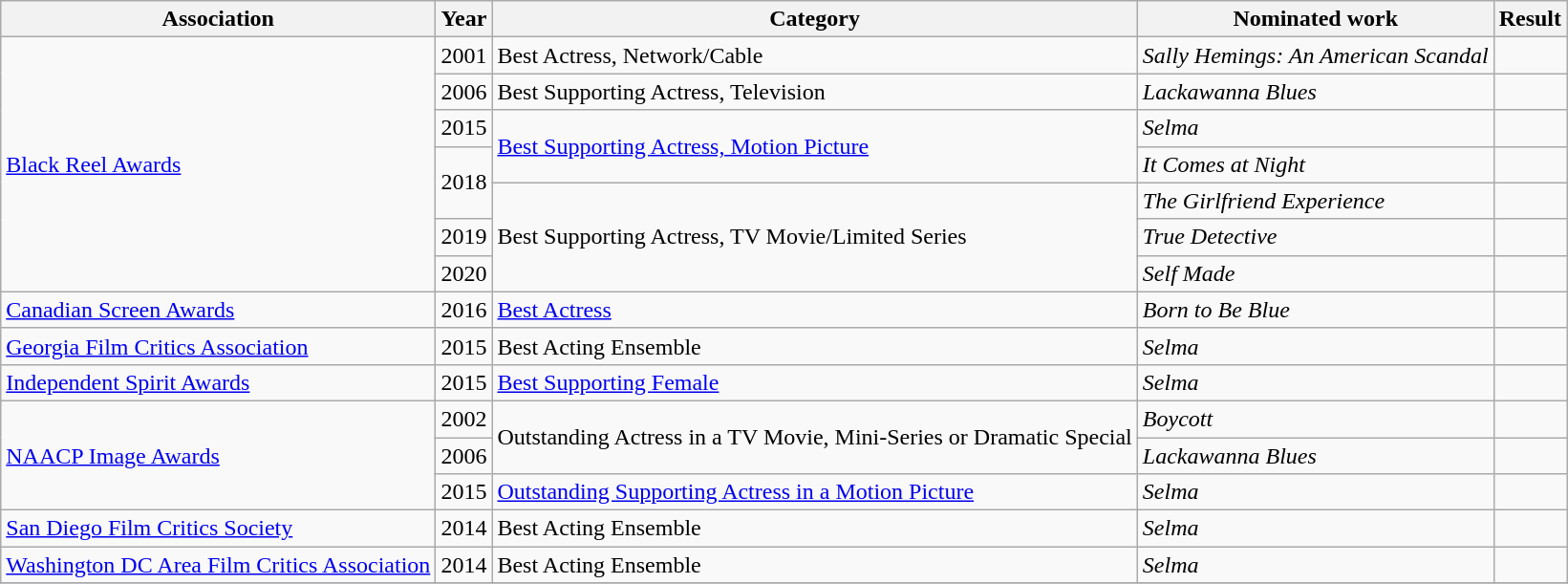<table class="wikitable sortable plainrowheaders">
<tr>
<th>Association</th>
<th>Year</th>
<th>Category</th>
<th>Nominated work</th>
<th>Result</th>
</tr>
<tr>
<td rowspan="7"><a href='#'>Black Reel Awards</a></td>
<td>2001</td>
<td>Best Actress, Network/Cable</td>
<td><em>Sally Hemings: An American Scandal</em></td>
<td></td>
</tr>
<tr>
<td>2006</td>
<td>Best Supporting Actress, Television</td>
<td><em>Lackawanna Blues</em></td>
<td></td>
</tr>
<tr>
<td>2015</td>
<td rowspan="2"><a href='#'>Best Supporting Actress, Motion Picture</a></td>
<td><em>Selma</em></td>
<td></td>
</tr>
<tr>
<td rowspan="2">2018</td>
<td><em>It Comes at Night</em></td>
<td></td>
</tr>
<tr>
<td rowspan="3">Best Supporting Actress, TV Movie/Limited Series</td>
<td><em>The Girlfriend Experience</em></td>
<td></td>
</tr>
<tr>
<td>2019</td>
<td><em>True Detective</em></td>
<td></td>
</tr>
<tr>
<td>2020</td>
<td><em>Self Made</em></td>
<td></td>
</tr>
<tr>
<td><a href='#'>Canadian Screen Awards</a></td>
<td>2016</td>
<td><a href='#'>Best Actress</a></td>
<td><em>Born to Be Blue</em></td>
<td></td>
</tr>
<tr>
<td><a href='#'>Georgia Film Critics Association</a></td>
<td>2015</td>
<td>Best Acting Ensemble</td>
<td><em>Selma</em></td>
<td></td>
</tr>
<tr>
<td><a href='#'>Independent Spirit Awards</a></td>
<td>2015</td>
<td><a href='#'>Best Supporting Female</a></td>
<td><em>Selma</em></td>
<td></td>
</tr>
<tr>
<td rowspan="3"><a href='#'>NAACP Image Awards</a></td>
<td>2002</td>
<td rowspan="2">Outstanding Actress in a TV Movie, Mini-Series or Dramatic Special</td>
<td><em>Boycott</em></td>
<td></td>
</tr>
<tr>
<td>2006</td>
<td><em>Lackawanna Blues</em></td>
<td></td>
</tr>
<tr>
<td>2015</td>
<td><a href='#'>Outstanding Supporting Actress in a Motion Picture</a></td>
<td><em>Selma</em></td>
<td></td>
</tr>
<tr>
<td><a href='#'>San Diego Film Critics Society</a></td>
<td>2014</td>
<td>Best Acting Ensemble</td>
<td><em>Selma</em></td>
<td></td>
</tr>
<tr>
<td><a href='#'>Washington DC Area Film Critics Association</a></td>
<td>2014</td>
<td>Best Acting Ensemble</td>
<td><em>Selma</em></td>
<td></td>
</tr>
<tr>
</tr>
</table>
